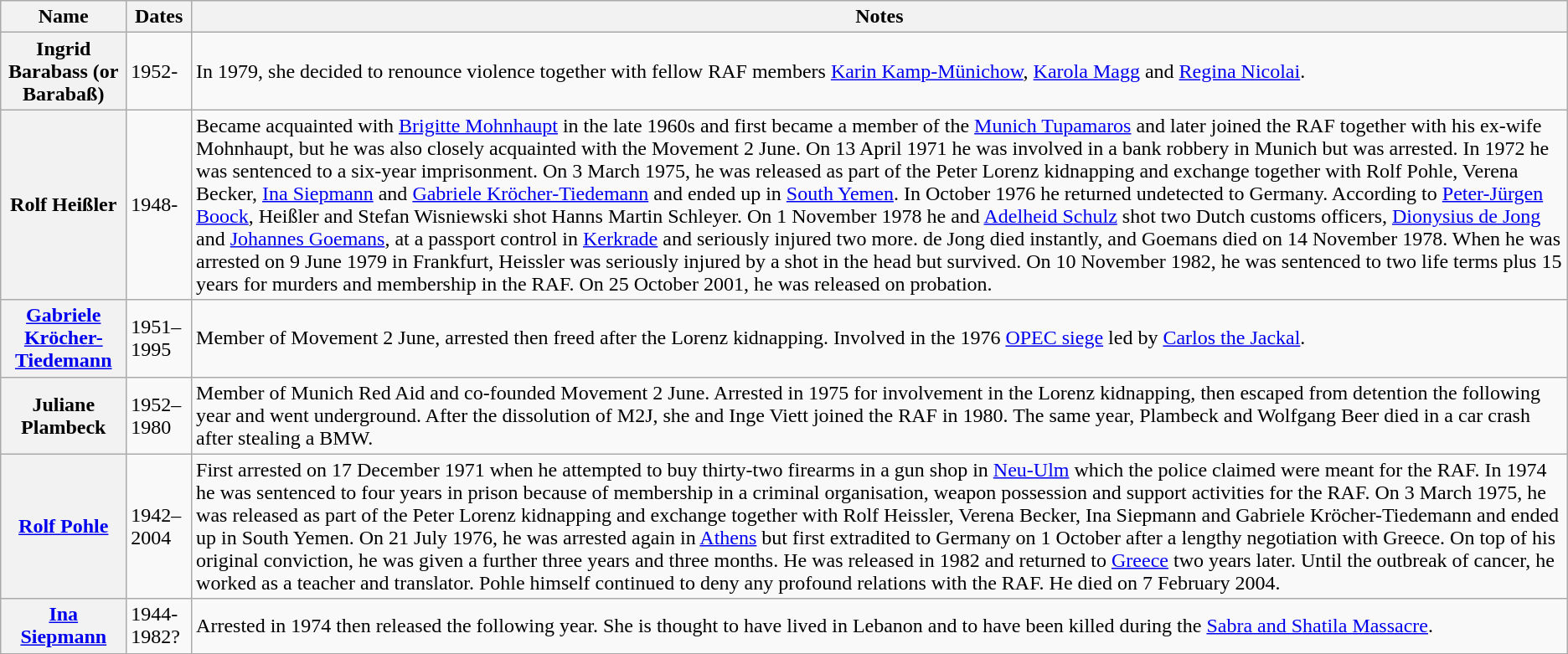<table class="wikitable sortable plainrowheaders">
<tr>
<th scope="col">Name</th>
<th scope="col">Dates</th>
<th scope="col">Notes</th>
</tr>
<tr>
<th scope="row">Ingrid Barabass (or Barabaß)</th>
<td>1952-</td>
<td>In 1979, she decided to renounce violence together with fellow RAF members <a href='#'>Karin Kamp-Münichow</a>, <a href='#'>Karola Magg</a> and <a href='#'>Regina Nicolai</a>.</td>
</tr>
<tr>
<th scope="row">Rolf Heißler</th>
<td>1948-</td>
<td>Became acquainted with <a href='#'>Brigitte Mohnhaupt</a> in the late 1960s and first became a member of the <a href='#'>Munich Tupamaros</a> and later joined the RAF together with his ex-wife Mohnhaupt, but he was also closely acquainted with the Movement 2 June. On 13 April 1971 he was involved in a bank robbery in Munich but was arrested. In 1972 he was sentenced to a six-year imprisonment. On 3 March 1975, he was released as part of the Peter Lorenz kidnapping and exchange together with Rolf Pohle, Verena Becker, <a href='#'>Ina Siepmann</a> and <a href='#'>Gabriele Kröcher-Tiedemann</a> and ended up in <a href='#'>South Yemen</a>. In October 1976 he returned undetected to Germany. According to <a href='#'>Peter-Jürgen Boock</a>, Heißler and Stefan Wisniewski shot Hanns Martin Schleyer. On 1 November 1978 he and <a href='#'>Adelheid Schulz</a> shot two Dutch customs officers, <a href='#'>Dionysius de Jong</a> and <a href='#'>Johannes Goemans</a>, at a passport control in <a href='#'>Kerkrade</a> and seriously injured two more. de Jong died instantly, and Goemans died on 14 November 1978. When he was arrested on 9 June 1979 in Frankfurt, Heissler was seriously injured by a shot in the head but survived. On 10 November 1982, he was sentenced to two life terms plus 15 years for murders and membership in the RAF. On 25 October 2001, he was released on probation.</td>
</tr>
<tr>
<th scope="row"><a href='#'>Gabriele Kröcher-Tiedemann</a></th>
<td>1951–1995</td>
<td>Member of Movement 2 June, arrested then freed after the Lorenz kidnapping. Involved in the 1976 <a href='#'>OPEC siege</a> led by <a href='#'>Carlos the Jackal</a>.</td>
</tr>
<tr>
<th scope="row">Juliane Plambeck</th>
<td>1952–1980</td>
<td>Member of Munich Red Aid and co-founded Movement 2 June. Arrested in 1975 for involvement in the Lorenz kidnapping, then escaped from detention the following year and went underground. After the dissolution of M2J, she and Inge Viett joined the RAF in 1980. The same year, Plambeck and Wolfgang Beer died in a car crash after stealing a BMW.</td>
</tr>
<tr>
<th scope="row"><a href='#'>Rolf Pohle</a></th>
<td>1942–2004</td>
<td>First arrested on 17 December 1971 when he attempted to buy thirty-two firearms in a gun shop in <a href='#'>Neu-Ulm</a> which the police claimed were meant for the RAF. In 1974 he was sentenced to four years in prison because of membership in a criminal organisation, weapon possession and support activities for the RAF. On 3 March 1975, he was released as part of the Peter Lorenz kidnapping and exchange together with Rolf Heissler, Verena Becker, Ina Siepmann and Gabriele Kröcher-Tiedemann and ended up in South Yemen. On 21 July 1976, he was arrested again in <a href='#'>Athens</a> but first extradited to Germany on 1 October after a lengthy negotiation with Greece. On top of his original conviction, he was given a further three years and three months. He was released in 1982 and returned to <a href='#'>Greece</a> two years later. Until the outbreak of cancer, he worked as a teacher and translator. Pohle himself continued to deny any profound relations with the RAF. He died on 7 February 2004.</td>
</tr>
<tr>
<th scope="row"><a href='#'>Ina Siepmann</a></th>
<td>1944-1982?</td>
<td>Arrested in 1974 then released the following year. She is thought to have lived in Lebanon and to have been killed during the <a href='#'>Sabra and Shatila Massacre</a>.</td>
</tr>
</table>
